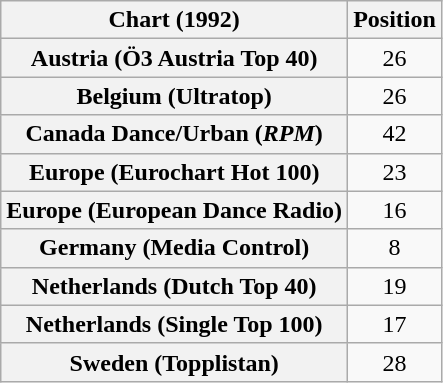<table class="wikitable sortable plainrowheaders" style="text-align:center">
<tr>
<th>Chart (1992)</th>
<th>Position</th>
</tr>
<tr>
<th scope="row">Austria (Ö3 Austria Top 40)</th>
<td>26</td>
</tr>
<tr>
<th scope="row">Belgium (Ultratop)</th>
<td>26</td>
</tr>
<tr>
<th scope="row">Canada Dance/Urban (<em>RPM</em>)</th>
<td>42</td>
</tr>
<tr>
<th scope="row">Europe (Eurochart Hot 100)</th>
<td>23</td>
</tr>
<tr>
<th scope="row">Europe (European Dance Radio)</th>
<td>16</td>
</tr>
<tr>
<th scope="row">Germany (Media Control)</th>
<td>8</td>
</tr>
<tr>
<th scope="row">Netherlands (Dutch Top 40)</th>
<td>19</td>
</tr>
<tr>
<th scope="row">Netherlands (Single Top 100)</th>
<td>17</td>
</tr>
<tr>
<th scope="row">Sweden (Topplistan)</th>
<td>28</td>
</tr>
</table>
